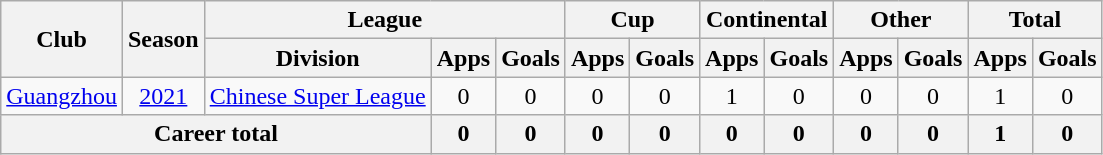<table class="wikitable" style="text-align: center">
<tr>
<th rowspan="2">Club</th>
<th rowspan="2">Season</th>
<th colspan="3">League</th>
<th colspan="2">Cup</th>
<th colspan="2">Continental</th>
<th colspan="2">Other</th>
<th colspan="2">Total</th>
</tr>
<tr>
<th>Division</th>
<th>Apps</th>
<th>Goals</th>
<th>Apps</th>
<th>Goals</th>
<th>Apps</th>
<th>Goals</th>
<th>Apps</th>
<th>Goals</th>
<th>Apps</th>
<th>Goals</th>
</tr>
<tr>
<td><a href='#'>Guangzhou</a></td>
<td><a href='#'>2021</a></td>
<td><a href='#'>Chinese Super League</a></td>
<td>0</td>
<td>0</td>
<td>0</td>
<td>0</td>
<td>1</td>
<td>0</td>
<td>0</td>
<td>0</td>
<td>1</td>
<td>0</td>
</tr>
<tr>
<th colspan=3>Career total</th>
<th>0</th>
<th>0</th>
<th>0</th>
<th>0</th>
<th>0</th>
<th>0</th>
<th>0</th>
<th>0</th>
<th>1</th>
<th>0</th>
</tr>
</table>
